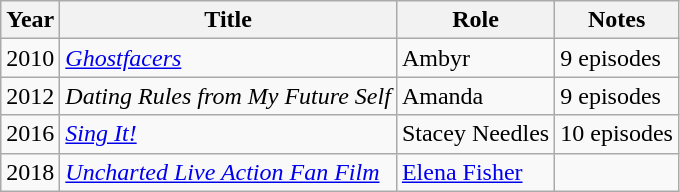<table class="wikitable sortable">
<tr>
<th>Year</th>
<th>Title</th>
<th>Role</th>
<th class="unsortable">Notes</th>
</tr>
<tr>
<td>2010</td>
<td><em><a href='#'>Ghostfacers</a></em></td>
<td>Ambyr</td>
<td>9 episodes</td>
</tr>
<tr>
<td>2012</td>
<td><em>Dating Rules from My Future Self</em></td>
<td>Amanda</td>
<td>9 episodes</td>
</tr>
<tr>
<td>2016</td>
<td><em><a href='#'>Sing It!</a></em></td>
<td>Stacey Needles</td>
<td>10 episodes</td>
</tr>
<tr>
<td>2018</td>
<td><em><a href='#'>Uncharted Live Action Fan Film</a></em></td>
<td><a href='#'>Elena Fisher</a></td>
<td></td>
</tr>
</table>
